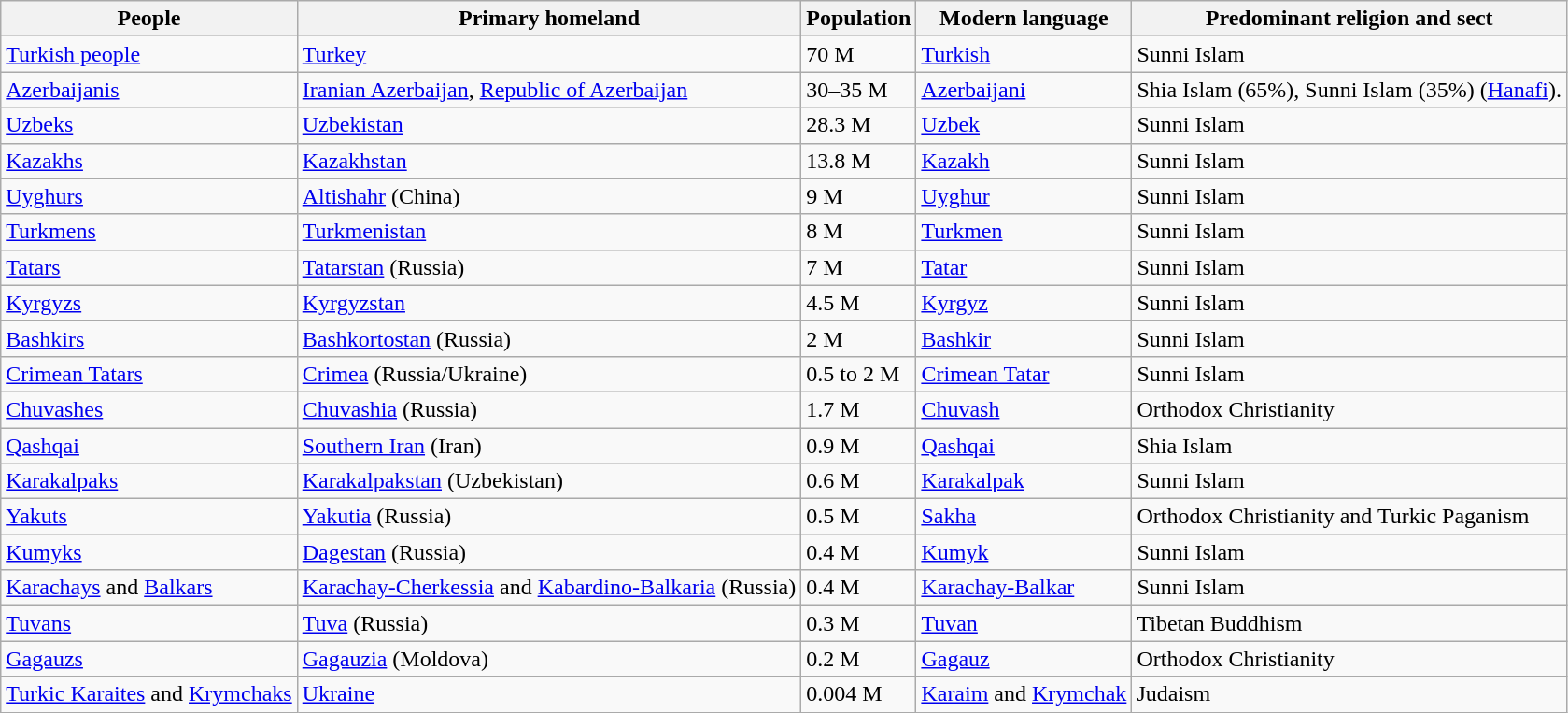<table class="wikitable sortable" id="table1">
<tr>
<th>People</th>
<th>Primary homeland</th>
<th>Population</th>
<th>Modern language</th>
<th>Predominant religion and sect</th>
</tr>
<tr>
<td><a href='#'>Turkish people</a></td>
<td><a href='#'>Turkey</a></td>
<td data-sort-value="70000">70 M</td>
<td><a href='#'>Turkish</a></td>
<td>Sunni Islam</td>
</tr>
<tr>
<td><a href='#'>Azerbaijanis</a></td>
<td><a href='#'>Iranian Azerbaijan</a>, <a href='#'>Republic of Azerbaijan</a></td>
<td data-sort-value="35000">30–35 M</td>
<td><a href='#'>Azerbaijani</a></td>
<td>Shia Islam (65%), Sunni Islam (35%) (<a href='#'>Hanafi</a>).</td>
</tr>
<tr>
<td><a href='#'>Uzbeks</a></td>
<td><a href='#'>Uzbekistan</a></td>
<td data-sort-value="28300">28.3 M</td>
<td><a href='#'>Uzbek</a></td>
<td>Sunni Islam</td>
</tr>
<tr>
<td><a href='#'>Kazakhs</a></td>
<td><a href='#'>Kazakhstan</a></td>
<td data-sort-value="13800">13.8 M</td>
<td><a href='#'>Kazakh</a></td>
<td>Sunni Islam</td>
</tr>
<tr>
<td><a href='#'>Uyghurs</a></td>
<td><a href='#'>Altishahr</a> (China)</td>
<td data-sort-value="9000">9 M</td>
<td><a href='#'>Uyghur</a></td>
<td>Sunni Islam</td>
</tr>
<tr>
<td><a href='#'>Turkmens</a></td>
<td><a href='#'>Turkmenistan</a></td>
<td data-sort-value="8000">8 M</td>
<td><a href='#'>Turkmen</a></td>
<td>Sunni Islam</td>
</tr>
<tr>
<td><a href='#'>Tatars</a></td>
<td><a href='#'>Tatarstan</a> (Russia)</td>
<td data-sort-value="7000">7 M</td>
<td><a href='#'>Tatar</a></td>
<td>Sunni Islam</td>
</tr>
<tr>
<td><a href='#'>Kyrgyzs</a></td>
<td><a href='#'>Kyrgyzstan</a></td>
<td data-sort-value="4500">4.5 M</td>
<td><a href='#'>Kyrgyz</a></td>
<td>Sunni Islam</td>
</tr>
<tr>
<td><a href='#'>Bashkirs</a></td>
<td><a href='#'>Bashkortostan</a> (Russia)</td>
<td data-sort-value="2000">2 M</td>
<td><a href='#'>Bashkir</a></td>
<td>Sunni Islam</td>
</tr>
<tr>
<td><a href='#'>Crimean Tatars</a></td>
<td><a href='#'>Crimea</a> (Russia/Ukraine)</td>
<td data-sort-value="2000">0.5 to 2 M</td>
<td><a href='#'>Crimean Tatar</a></td>
<td>Sunni Islam</td>
</tr>
<tr>
<td><a href='#'>Chuvashes</a></td>
<td><a href='#'>Chuvashia</a> (Russia)</td>
<td data-sort-value="1700">1.7 M</td>
<td><a href='#'>Chuvash</a></td>
<td>Orthodox Christianity</td>
</tr>
<tr>
<td><a href='#'>Qashqai</a></td>
<td><a href='#'>Southern Iran</a> (Iran)</td>
<td data-sort-value="900">0.9 M</td>
<td><a href='#'>Qashqai</a></td>
<td>Shia Islam</td>
</tr>
<tr>
<td><a href='#'>Karakalpaks</a></td>
<td><a href='#'>Karakalpakstan</a> (Uzbekistan)</td>
<td data-sort-value="600">0.6 M</td>
<td><a href='#'>Karakalpak</a></td>
<td>Sunni Islam</td>
</tr>
<tr>
<td><a href='#'>Yakuts</a></td>
<td><a href='#'>Yakutia</a> (Russia)</td>
<td data-sort-value="500">0.5 M</td>
<td><a href='#'>Sakha</a></td>
<td>Orthodox Christianity and Turkic Paganism</td>
</tr>
<tr>
<td><a href='#'>Kumyks</a></td>
<td><a href='#'>Dagestan</a> (Russia)</td>
<td data-sort-value="400">0.4 M</td>
<td><a href='#'>Kumyk</a></td>
<td>Sunni Islam</td>
</tr>
<tr>
<td><a href='#'>Karachays</a> and <a href='#'>Balkars</a></td>
<td><a href='#'>Karachay-Cherkessia</a> and <a href='#'>Kabardino-Balkaria</a> (Russia)</td>
<td data-sort-value="400">0.4 M</td>
<td><a href='#'>Karachay-Balkar</a></td>
<td>Sunni Islam</td>
</tr>
<tr>
<td><a href='#'>Tuvans</a></td>
<td><a href='#'>Tuva</a> (Russia)</td>
<td data-sort-value="300">0.3 M</td>
<td><a href='#'>Tuvan</a></td>
<td>Tibetan Buddhism</td>
</tr>
<tr>
<td><a href='#'>Gagauzs</a></td>
<td><a href='#'>Gagauzia</a> (Moldova)</td>
<td data-sort-value="200">0.2 M</td>
<td><a href='#'>Gagauz</a></td>
<td>Orthodox Christianity</td>
</tr>
<tr>
<td><a href='#'>Turkic Karaites</a> and <a href='#'>Krymchaks</a></td>
<td><a href='#'>Ukraine</a></td>
<td data-sort-value="4">0.004 M</td>
<td><a href='#'>Karaim</a> and <a href='#'>Krymchak</a></td>
<td>Judaism</td>
</tr>
</table>
